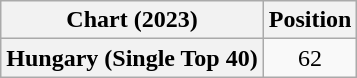<table class="wikitable plainrowheaders" style="text-align:center">
<tr>
<th scope="col">Chart (2023)</th>
<th scope="col">Position</th>
</tr>
<tr>
<th scope="row">Hungary (Single Top 40)</th>
<td>62</td>
</tr>
</table>
